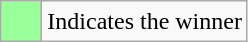<table class="wikitable">
<tr>
<td style="background:#99ff99; height:20px; width:20px"></td>
<td>Indicates the winner</td>
</tr>
</table>
